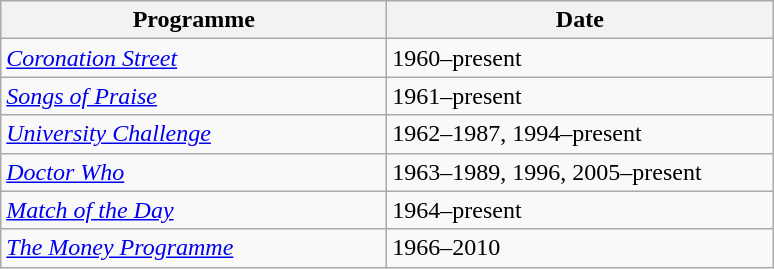<table class="wikitable">
<tr>
<th width=250>Programme</th>
<th width=250>Date</th>
</tr>
<tr>
<td><em><a href='#'>Coronation Street</a></em></td>
<td>1960–present</td>
</tr>
<tr>
<td><em><a href='#'>Songs of Praise</a></em></td>
<td>1961–present</td>
</tr>
<tr>
<td><em><a href='#'>University Challenge</a></em></td>
<td>1962–1987, 1994–present</td>
</tr>
<tr>
<td><em><a href='#'>Doctor Who</a></em></td>
<td>1963–1989, 1996, 2005–present</td>
</tr>
<tr>
<td><em><a href='#'>Match of the Day</a></em></td>
<td>1964–present</td>
</tr>
<tr>
<td><em><a href='#'>The Money Programme</a></em></td>
<td>1966–2010</td>
</tr>
</table>
